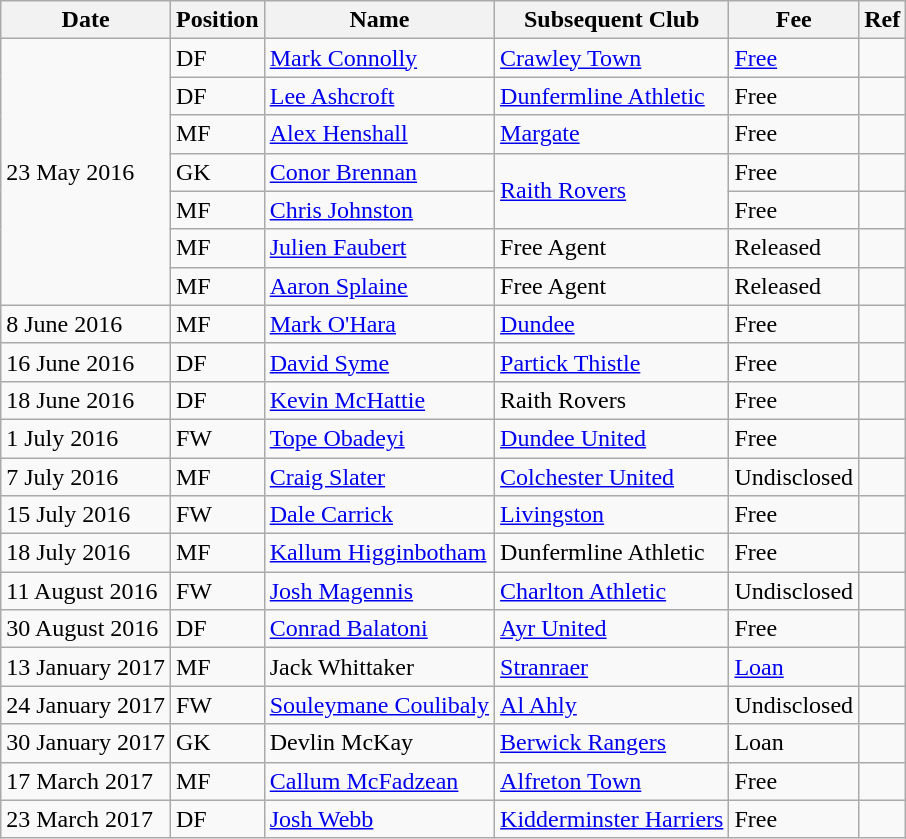<table class="wikitable">
<tr>
<th>Date</th>
<th>Position</th>
<th>Name</th>
<th>Subsequent Club</th>
<th>Fee</th>
<th>Ref</th>
</tr>
<tr>
<td rowspan="7">23 May 2016</td>
<td>DF</td>
<td> <a href='#'>Mark Connolly</a></td>
<td> <a href='#'>Crawley Town</a></td>
<td><a href='#'>Free</a></td>
<td></td>
</tr>
<tr>
<td>DF</td>
<td><a href='#'>Lee Ashcroft</a></td>
<td><a href='#'>Dunfermline Athletic</a></td>
<td>Free</td>
<td></td>
</tr>
<tr>
<td>MF</td>
<td> <a href='#'>Alex Henshall</a></td>
<td> <a href='#'>Margate</a></td>
<td>Free</td>
<td></td>
</tr>
<tr>
<td>GK</td>
<td> <a href='#'>Conor Brennan</a></td>
<td rowspan=2><a href='#'>Raith Rovers</a></td>
<td>Free</td>
<td></td>
</tr>
<tr>
<td>MF</td>
<td><a href='#'>Chris Johnston</a></td>
<td>Free</td>
<td></td>
</tr>
<tr>
<td>MF</td>
<td> <a href='#'>Julien Faubert</a></td>
<td>Free Agent</td>
<td>Released</td>
<td></td>
</tr>
<tr>
<td>MF</td>
<td><a href='#'>Aaron Splaine</a></td>
<td>Free Agent</td>
<td>Released</td>
<td></td>
</tr>
<tr>
<td>8 June 2016</td>
<td>MF</td>
<td><a href='#'>Mark O'Hara</a></td>
<td><a href='#'>Dundee</a></td>
<td>Free</td>
<td></td>
</tr>
<tr>
<td>16 June 2016</td>
<td>DF</td>
<td><a href='#'>David Syme</a></td>
<td><a href='#'>Partick Thistle</a></td>
<td>Free</td>
<td></td>
</tr>
<tr>
<td>18 June 2016</td>
<td>DF</td>
<td><a href='#'>Kevin McHattie</a></td>
<td>Raith Rovers</td>
<td>Free</td>
<td></td>
</tr>
<tr>
<td>1 July 2016</td>
<td>FW</td>
<td> <a href='#'>Tope Obadeyi</a></td>
<td><a href='#'>Dundee United</a></td>
<td>Free</td>
<td></td>
</tr>
<tr>
<td>7 July 2016</td>
<td>MF</td>
<td><a href='#'>Craig Slater</a></td>
<td> <a href='#'>Colchester United</a></td>
<td>Undisclosed</td>
<td></td>
</tr>
<tr>
<td>15 July 2016</td>
<td>FW</td>
<td><a href='#'>Dale Carrick</a></td>
<td><a href='#'>Livingston</a></td>
<td>Free</td>
<td></td>
</tr>
<tr>
<td>18 July 2016</td>
<td>MF</td>
<td> <a href='#'>Kallum Higginbotham</a></td>
<td>Dunfermline Athletic</td>
<td>Free</td>
<td></td>
</tr>
<tr>
<td>11 August 2016</td>
<td>FW</td>
<td> <a href='#'>Josh Magennis</a></td>
<td> <a href='#'>Charlton Athletic</a></td>
<td>Undisclosed</td>
<td></td>
</tr>
<tr>
<td>30 August 2016</td>
<td>DF</td>
<td> <a href='#'>Conrad Balatoni</a></td>
<td><a href='#'>Ayr United</a></td>
<td>Free</td>
<td></td>
</tr>
<tr>
<td>13 January 2017</td>
<td>MF</td>
<td>Jack Whittaker</td>
<td><a href='#'>Stranraer</a></td>
<td><a href='#'>Loan</a></td>
<td></td>
</tr>
<tr>
<td>24 January 2017</td>
<td>FW</td>
<td> <a href='#'>Souleymane Coulibaly</a></td>
<td> <a href='#'>Al Ahly</a></td>
<td>Undisclosed</td>
<td></td>
</tr>
<tr>
<td>30 January 2017</td>
<td>GK</td>
<td>Devlin McKay</td>
<td><a href='#'>Berwick Rangers</a></td>
<td>Loan</td>
<td></td>
</tr>
<tr>
<td>17 March 2017</td>
<td>MF</td>
<td><a href='#'>Callum McFadzean</a></td>
<td> <a href='#'>Alfreton Town</a></td>
<td>Free</td>
<td></td>
</tr>
<tr>
<td>23 March 2017</td>
<td>DF</td>
<td> <a href='#'>Josh Webb</a></td>
<td> <a href='#'>Kidderminster Harriers</a></td>
<td>Free</td>
<td></td>
</tr>
</table>
